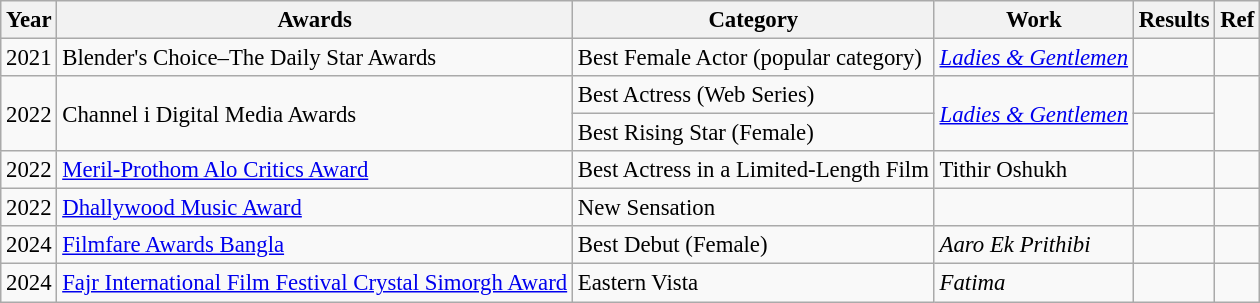<table class="wikitable" style="font-size: 95%;">
<tr>
<th>Year</th>
<th>Awards</th>
<th>Category</th>
<th>Work</th>
<th>Results</th>
<th>Ref</th>
</tr>
<tr>
<td>2021</td>
<td>Blender's Choice–The Daily Star Awards</td>
<td>Best Female Actor (popular category)</td>
<td><em><a href='#'>Ladies & Gentlemen</a></em></td>
<td></td>
<td></td>
</tr>
<tr>
<td rowspan="2">2022</td>
<td rowspan="2">Channel i Digital Media Awards</td>
<td>Best Actress (Web Series)</td>
<td rowspan="2"><em><a href='#'>Ladies & Gentlemen</a></em></td>
<td></td>
<td rowspan="2"></td>
</tr>
<tr>
<td>Best Rising Star (Female)</td>
<td></td>
</tr>
<tr>
<td>2022</td>
<td><a href='#'>Meril-Prothom Alo Critics Award</a></td>
<td>Best Actress in a Limited-Length Film</td>
<td>Tithir Oshukh</td>
<td></td>
<td></td>
</tr>
<tr>
<td>2022</td>
<td><a href='#'>Dhallywood Music Award</a></td>
<td>New Sensation</td>
<td></td>
<td></td>
<td></td>
</tr>
<tr>
<td>2024</td>
<td><a href='#'>Filmfare Awards Bangla</a></td>
<td>Best Debut (Female)</td>
<td><em>Aaro Ek Prithibi</em></td>
<td></td>
</tr>
<tr>
<td>2024</td>
<td><a href='#'>Fajr International Film Festival Crystal Simorgh Award</a></td>
<td>Eastern Vista</td>
<td><em>Fatima</em></td>
<td></td>
<td></td>
</tr>
</table>
